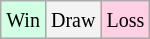<table class="wikitable">
<tr>
<td style="background-color: #d0ffe3;"><small>Win</small></td>
<td style="background-color: #f3f3f3;"><small>Draw</small></td>
<td style="background-color: #ffd0e3;"><small>Loss</small></td>
</tr>
</table>
